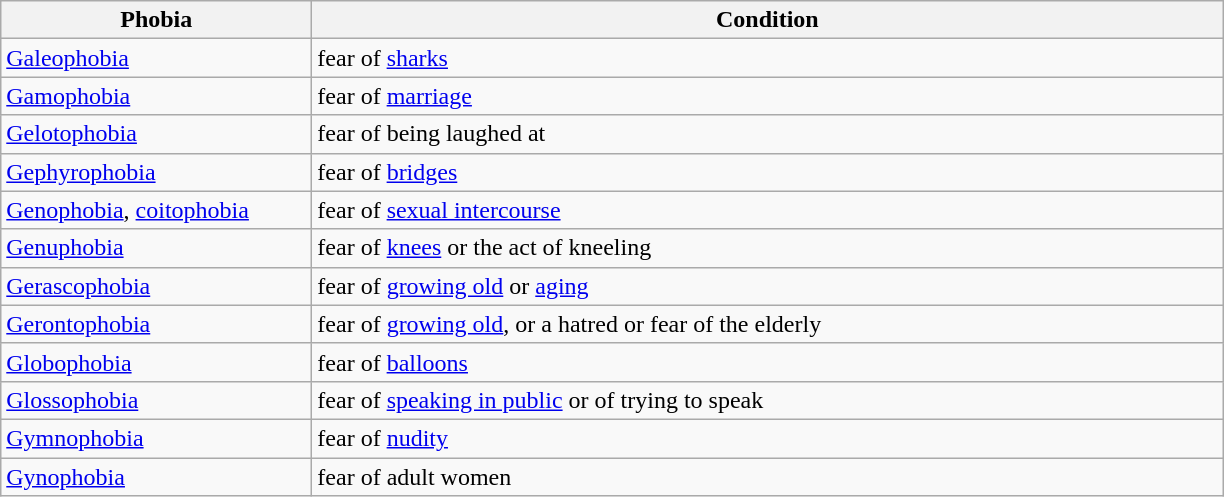<table class="wikitable sortable" border="1">
<tr>
<th width="200px">Phobia</th>
<th width="600px">Condition</th>
</tr>
<tr>
<td><a href='#'>Galeophobia</a></td>
<td>fear of <a href='#'>sharks</a></td>
</tr>
<tr>
<td><a href='#'>Gamophobia</a></td>
<td>fear of <a href='#'>marriage</a></td>
</tr>
<tr>
<td><a href='#'>Gelotophobia</a></td>
<td>fear of being laughed at</td>
</tr>
<tr>
<td><a href='#'>Gephyrophobia</a></td>
<td>fear of <a href='#'>bridges</a></td>
</tr>
<tr>
<td><a href='#'>Genophobia</a>, <a href='#'>coitophobia</a></td>
<td>fear of <a href='#'>sexual intercourse</a></td>
</tr>
<tr>
<td><a href='#'>Genuphobia</a></td>
<td>fear of <a href='#'>knees</a> or the act of kneeling</td>
</tr>
<tr>
<td><a href='#'>Gerascophobia</a></td>
<td>fear of <a href='#'>growing old</a> or <a href='#'>aging</a></td>
</tr>
<tr>
<td><a href='#'>Gerontophobia</a></td>
<td>fear of <a href='#'>growing old</a>, or a hatred or fear of the elderly</td>
</tr>
<tr>
<td><a href='#'>Globophobia</a></td>
<td>fear of <a href='#'>balloons</a></td>
</tr>
<tr>
<td><a href='#'>Glossophobia</a></td>
<td>fear of <a href='#'>speaking in public</a> or of trying to speak</td>
</tr>
<tr>
<td><a href='#'>Gymnophobia</a></td>
<td>fear of <a href='#'>nudity</a></td>
</tr>
<tr>
<td><a href='#'>Gynophobia</a></td>
<td>fear of adult women</td>
</tr>
</table>
